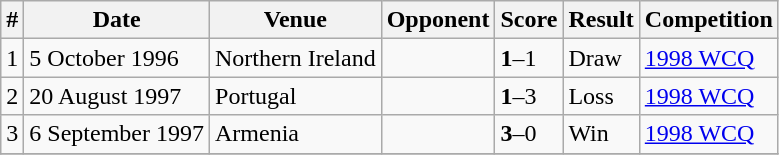<table class="wikitable">
<tr>
<th>#</th>
<th>Date</th>
<th>Venue</th>
<th>Opponent</th>
<th>Score</th>
<th>Result</th>
<th>Competition</th>
</tr>
<tr>
<td>1</td>
<td>5 October 1996</td>
<td>Northern Ireland</td>
<td></td>
<td><strong>1</strong>–1</td>
<td>Draw</td>
<td><a href='#'>1998 WCQ</a></td>
</tr>
<tr>
<td>2</td>
<td>20 August 1997</td>
<td>Portugal</td>
<td></td>
<td><strong>1</strong>–3</td>
<td>Loss</td>
<td><a href='#'>1998 WCQ</a></td>
</tr>
<tr>
<td>3</td>
<td>6 September 1997</td>
<td>Armenia</td>
<td></td>
<td><strong>3</strong>–0</td>
<td>Win</td>
<td><a href='#'>1998 WCQ</a></td>
</tr>
<tr>
</tr>
</table>
